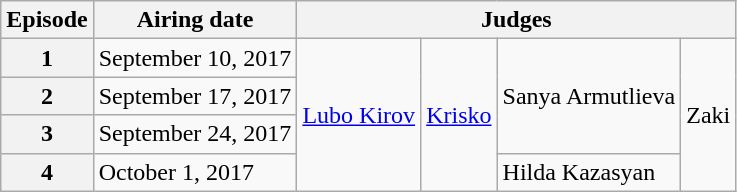<table class="wikitable plainrowheaders">
<tr>
<th>Episode</th>
<th>Airing date</th>
<th colspan="4">Judges</th>
</tr>
<tr>
<th>1</th>
<td>September 10, 2017</td>
<td rowspan="4"><a href='#'>Lubo Kirov</a></td>
<td rowspan="4"><a href='#'>Krisko</a></td>
<td rowspan="3">Sanya Armutlieva</td>
<td rowspan="4">Zaki</td>
</tr>
<tr>
<th>2</th>
<td>September 17, 2017</td>
</tr>
<tr>
<th>3</th>
<td>September 24, 2017</td>
</tr>
<tr>
<th>4</th>
<td>October 1, 2017</td>
<td>Hilda Kazasyan</td>
</tr>
</table>
